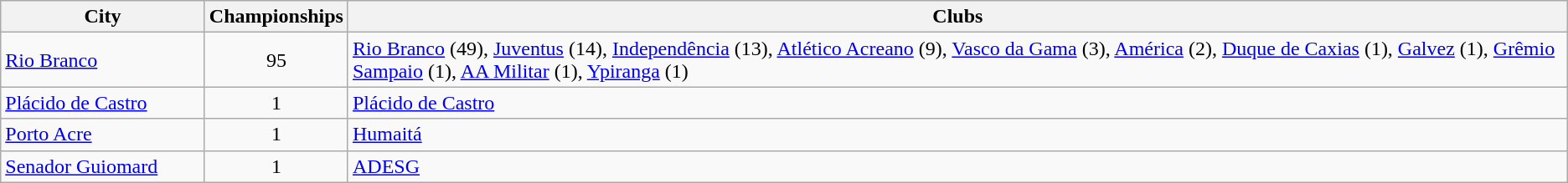<table class="wikitable">
<tr>
<th style="width:155px">City</th>
<th>Championships</th>
<th>Clubs</th>
</tr>
<tr>
<td> <a href='#'>Rio Branco</a></td>
<td align="center">95</td>
<td><a href='#'>Rio Branco</a> (49), <a href='#'>Juventus</a> (14), <a href='#'>Independência</a> (13), <a href='#'>Atlético Acreano</a> (9), <a href='#'>Vasco da Gama</a> (3), <a href='#'>América</a> (2), <a href='#'>Duque de Caxias</a> (1), <a href='#'>Galvez</a> (1), <a href='#'>Grêmio Sampaio</a> (1), <a href='#'>AA Militar</a> (1), <a href='#'>Ypiranga</a> (1)</td>
</tr>
<tr>
<td> <a href='#'>Plácido de Castro</a></td>
<td align="center">1</td>
<td><a href='#'>Plácido de Castro</a></td>
</tr>
<tr>
<td> <a href='#'>Porto Acre</a></td>
<td align="center">1</td>
<td><a href='#'>Humaitá</a></td>
</tr>
<tr>
<td> <a href='#'>Senador Guiomard</a></td>
<td align="center">1</td>
<td><a href='#'>ADESG</a></td>
</tr>
</table>
